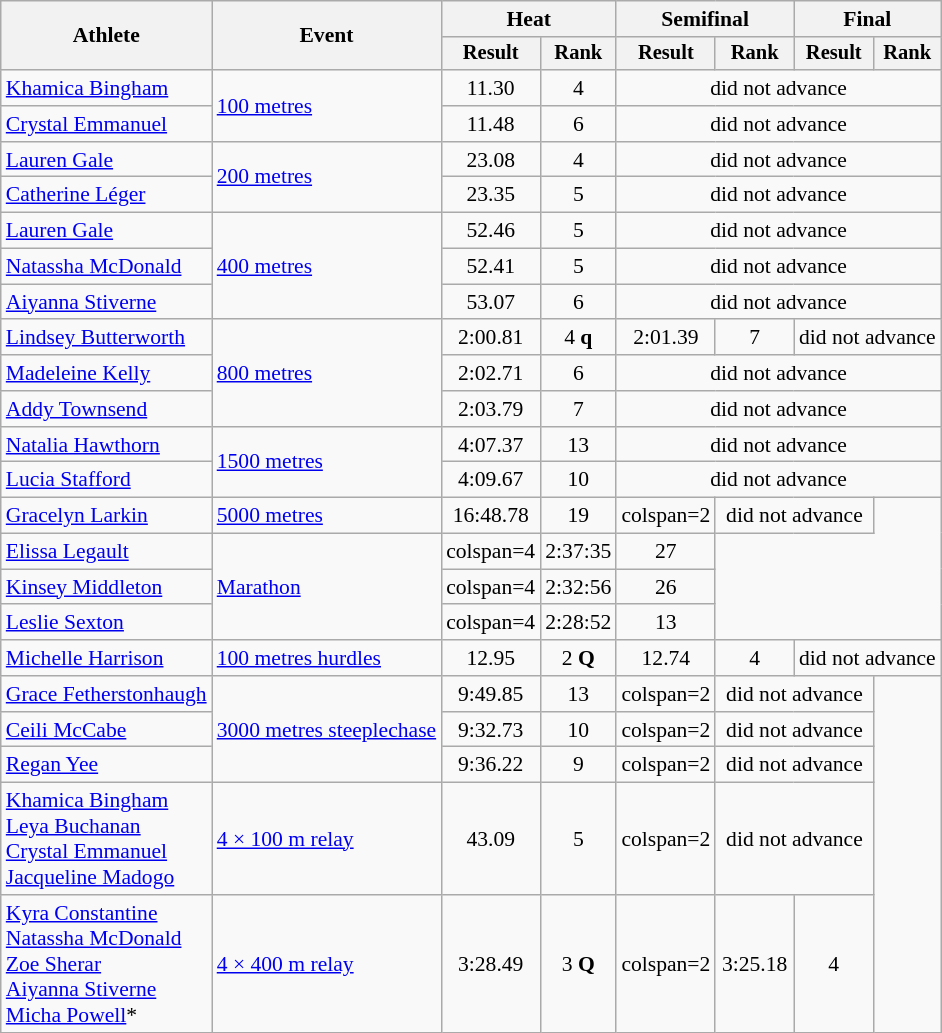<table class="wikitable" style="font-size:90%">
<tr>
<th rowspan="2">Athlete</th>
<th rowspan="2">Event</th>
<th colspan="2">Heat</th>
<th colspan="2">Semifinal</th>
<th colspan="2">Final</th>
</tr>
<tr style="font-size:95%">
<th>Result</th>
<th>Rank</th>
<th>Result</th>
<th>Rank</th>
<th>Result</th>
<th>Rank</th>
</tr>
<tr align=center>
<td align=left><a href='#'>Khamica Bingham</a></td>
<td align=left rowspan=2><a href='#'>100 metres</a></td>
<td>11.30</td>
<td>4</td>
<td colspan="4">did not advance</td>
</tr>
<tr align=center>
<td align=left><a href='#'>Crystal Emmanuel</a></td>
<td>11.48</td>
<td>6</td>
<td colspan="4">did not advance</td>
</tr>
<tr align="center">
<td align="left"><a href='#'>Lauren Gale</a></td>
<td align="left" rowspan="2"><a href='#'>200 metres</a></td>
<td>23.08</td>
<td>4</td>
<td colspan="4">did not advance</td>
</tr>
<tr align="center">
<td align="left"><a href='#'>Catherine Léger</a></td>
<td>23.35</td>
<td>5</td>
<td colspan="4">did not advance</td>
</tr>
<tr align="center">
<td align="left"><a href='#'>Lauren Gale</a></td>
<td rowspan="3" align="left"><a href='#'>400 metres</a></td>
<td>52.46</td>
<td>5</td>
<td colspan="4">did not advance</td>
</tr>
<tr align="center">
<td align="left"><a href='#'>Natassha McDonald</a></td>
<td>52.41</td>
<td>5</td>
<td colspan="4">did not advance</td>
</tr>
<tr align="center">
<td align="left"><a href='#'>Aiyanna Stiverne</a></td>
<td>53.07</td>
<td>6</td>
<td colspan="4">did not advance</td>
</tr>
<tr align="center">
<td align="left"><a href='#'>Lindsey Butterworth</a></td>
<td rowspan="3" align="left"><a href='#'>800 metres</a></td>
<td>2:00.81</td>
<td>4 <strong>q</strong></td>
<td>2:01.39</td>
<td>7</td>
<td colspan="2">did not advance</td>
</tr>
<tr align="center">
<td align="left"><a href='#'>Madeleine Kelly</a></td>
<td>2:02.71</td>
<td>6</td>
<td colspan="4">did not advance</td>
</tr>
<tr align="center">
<td align="left"><a href='#'>Addy Townsend</a></td>
<td>2:03.79</td>
<td>7</td>
<td colspan="4">did not advance</td>
</tr>
<tr align=center>
<td align=left><a href='#'>Natalia Hawthorn</a></td>
<td align=left rowspan=2><a href='#'>1500 metres</a></td>
<td>4:07.37</td>
<td>13</td>
<td colspan=4>did not advance</td>
</tr>
<tr align=center>
<td align=left><a href='#'>Lucia Stafford</a></td>
<td>4:09.67</td>
<td>10</td>
<td colspan=4>did not advance</td>
</tr>
<tr align=center>
<td align=left><a href='#'>Gracelyn Larkin</a></td>
<td align=left><a href='#'>5000 metres</a></td>
<td>16:48.78</td>
<td>19</td>
<td>colspan=2 </td>
<td colspan="2">did not advance</td>
</tr>
<tr align=center>
<td align=left><a href='#'>Elissa Legault</a></td>
<td align=left rowspan=3><a href='#'>Marathon</a></td>
<td>colspan=4 </td>
<td>2:37:35</td>
<td>27</td>
</tr>
<tr align=center>
<td align=left><a href='#'>Kinsey Middleton</a></td>
<td>colspan=4 </td>
<td>2:32:56</td>
<td>26</td>
</tr>
<tr align=center>
<td align=left><a href='#'>Leslie Sexton</a></td>
<td>colspan=4 </td>
<td>2:28:52 </td>
<td>13</td>
</tr>
<tr align=center>
<td align=left><a href='#'>Michelle Harrison</a></td>
<td align=left><a href='#'>100 metres hurdles</a></td>
<td>12.95</td>
<td>2 <strong>Q</strong></td>
<td>12.74</td>
<td>4</td>
<td colspan="2">did not advance</td>
</tr>
<tr align=center>
<td align=left><a href='#'>Grace Fetherstonhaugh</a></td>
<td align=left rowspan=3><a href='#'>3000 metres steeplechase</a></td>
<td>9:49.85</td>
<td>13</td>
<td>colspan=2 </td>
<td colspan=2>did not advance</td>
</tr>
<tr align=center>
<td align=left><a href='#'>Ceili McCabe</a></td>
<td>9:32.73</td>
<td>10</td>
<td>colspan=2 </td>
<td colspan=2>did not advance</td>
</tr>
<tr align=center>
<td align=left><a href='#'>Regan Yee</a></td>
<td>9:36.22</td>
<td>9</td>
<td>colspan=2 </td>
<td colspan=2>did not advance</td>
</tr>
<tr align=center>
<td align=left><a href='#'>Khamica Bingham</a><br><a href='#'>Leya Buchanan</a><br><a href='#'>Crystal Emmanuel</a><br><a href='#'>Jacqueline Madogo</a></td>
<td align=left><a href='#'>4 × 100 m relay</a></td>
<td>43.09</td>
<td>5</td>
<td>colspan=2 </td>
<td colspan=2>did not advance</td>
</tr>
<tr align=center>
<td align=left><a href='#'>Kyra Constantine</a><br><a href='#'>Natassha McDonald</a><br><a href='#'>Zoe Sherar</a><br><a href='#'>Aiyanna Stiverne</a><br><a href='#'>Micha Powell</a>*</td>
<td align=left><a href='#'>4 × 400 m relay</a></td>
<td>3:28.49 </td>
<td>3 <strong>Q</strong></td>
<td>colspan=2 </td>
<td>3:25.18 </td>
<td>4</td>
</tr>
</table>
